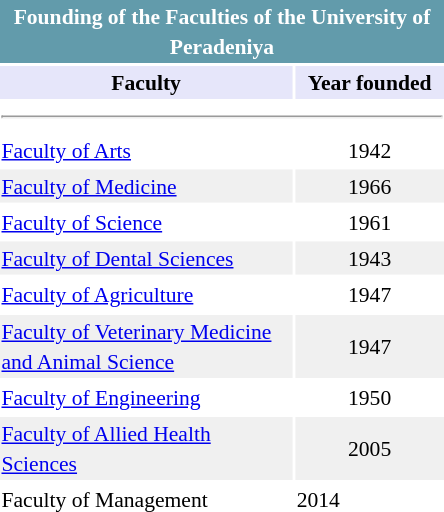<table class="toccolours" style="float:right; margin-left:1em; font-size:90%; line-height:1.4em; width:300px;">
<tr>
<th colspan="2" style="background:#629BAB; color:white; font-weight:bold"><strong>Founding of the Faculties of the University of Peradeniya</strong></th>
</tr>
<tr style="text-align:center; font-weight:bold;">
<td style="background:lavender; width:200px"><strong>Faculty</strong></td>
<td style="background:lavender; width:100px"><strong>Year founded</strong></td>
</tr>
<tr>
<td colspan="2"><hr></td>
</tr>
<tr>
<td><a href='#'>Faculty of Arts</a></td>
<td align=center>1942</td>
</tr>
<tr>
<td style="background:#f0f0f0"><a href='#'>Faculty of Medicine</a></td>
<td style="text-align:center; background:#f0f0f0">1966</td>
</tr>
<tr>
<td><a href='#'>Faculty of Science</a></td>
<td align=center>1961</td>
</tr>
<tr>
<td style="background:#f0f0f0"><a href='#'>Faculty of Dental Sciences</a></td>
<td style="text-align:center; background:#f0f0f0">1943</td>
</tr>
<tr>
<td><a href='#'>Faculty of Agriculture</a></td>
<td align=center>1947</td>
</tr>
<tr>
<td style="background:#f0f0f0"><a href='#'>Faculty of Veterinary Medicine and Animal Science</a></td>
<td style="text-align:center; background:#f0f0f0">1947</td>
</tr>
<tr>
<td><a href='#'>Faculty of Engineering</a></td>
<td align=center>1950</td>
</tr>
<tr>
<td style="background:#f0f0f0"><a href='#'>Faculty of Allied Health Sciences</a></td>
<td style="text-align:center; background:#f0f0f0">2005</td>
</tr>
<tr>
<td>Faculty of Management</td>
<td>2014</td>
</tr>
</table>
